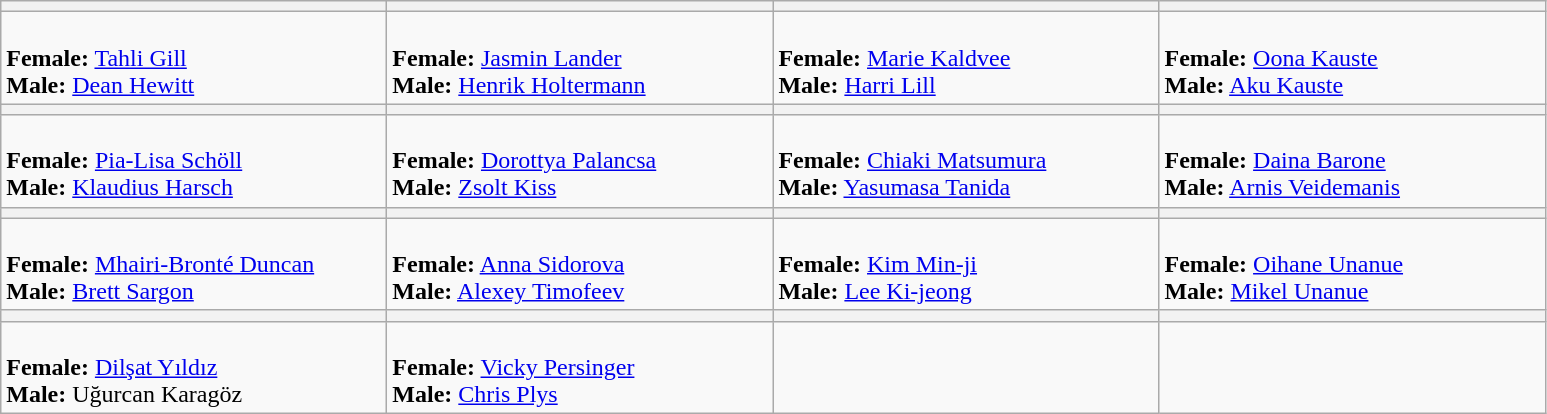<table class=wikitable>
<tr>
<th width=250></th>
<th width=250></th>
<th width=250></th>
<th width=250></th>
</tr>
<tr>
<td><br><strong>Female:</strong> <a href='#'>Tahli Gill</a><br>
<strong>Male:</strong> <a href='#'>Dean Hewitt</a></td>
<td><br><strong>Female:</strong> <a href='#'>Jasmin Lander</a><br>
<strong>Male:</strong> <a href='#'>Henrik Holtermann</a></td>
<td><br><strong>Female:</strong> <a href='#'>Marie Kaldvee</a><br>
<strong>Male:</strong> <a href='#'>Harri Lill</a></td>
<td><br><strong>Female:</strong> <a href='#'>Oona Kauste</a><br>
<strong>Male:</strong> <a href='#'>Aku Kauste</a></td>
</tr>
<tr>
<th width=250></th>
<th width=250></th>
<th width=250></th>
<th width=250></th>
</tr>
<tr>
<td><br><strong>Female:</strong> <a href='#'>Pia-Lisa Schöll</a><br>
<strong>Male:</strong> <a href='#'>Klaudius Harsch</a></td>
<td><br><strong>Female:</strong> <a href='#'>Dorottya Palancsa</a><br>
<strong>Male:</strong> <a href='#'>Zsolt Kiss</a></td>
<td><br><strong>Female:</strong> <a href='#'>Chiaki Matsumura</a><br>
<strong>Male:</strong> <a href='#'>Yasumasa Tanida</a></td>
<td><br><strong>Female:</strong> <a href='#'>Daina Barone</a><br>
<strong>Male:</strong> <a href='#'>Arnis Veidemanis</a></td>
</tr>
<tr>
<th width=250></th>
<th width=250></th>
<th width=250></th>
<th width=250></th>
</tr>
<tr>
<td><br><strong>Female:</strong> <a href='#'>Mhairi-Bronté Duncan</a><br>
<strong>Male:</strong> <a href='#'>Brett Sargon</a></td>
<td><br><strong>Female:</strong> <a href='#'>Anna Sidorova</a><br>
<strong>Male:</strong> <a href='#'>Alexey Timofeev</a></td>
<td><br><strong>Female:</strong> <a href='#'>Kim Min-ji</a><br>
<strong>Male:</strong> <a href='#'>Lee Ki-jeong</a></td>
<td><br><strong>Female:</strong> <a href='#'>Oihane Unanue</a><br>
<strong>Male:</strong> <a href='#'>Mikel Unanue</a></td>
</tr>
<tr>
<th width=250></th>
<th width=250></th>
<th width=250></th>
<th width=250></th>
</tr>
<tr>
<td><br><strong>Female:</strong> <a href='#'>Dilşat Yıldız</a><br>
<strong>Male:</strong> Uğurcan Karagöz</td>
<td><br><strong>Female:</strong> <a href='#'>Vicky Persinger</a><br>
<strong>Male:</strong> <a href='#'>Chris Plys</a></td>
<td></td>
<td></td>
</tr>
</table>
